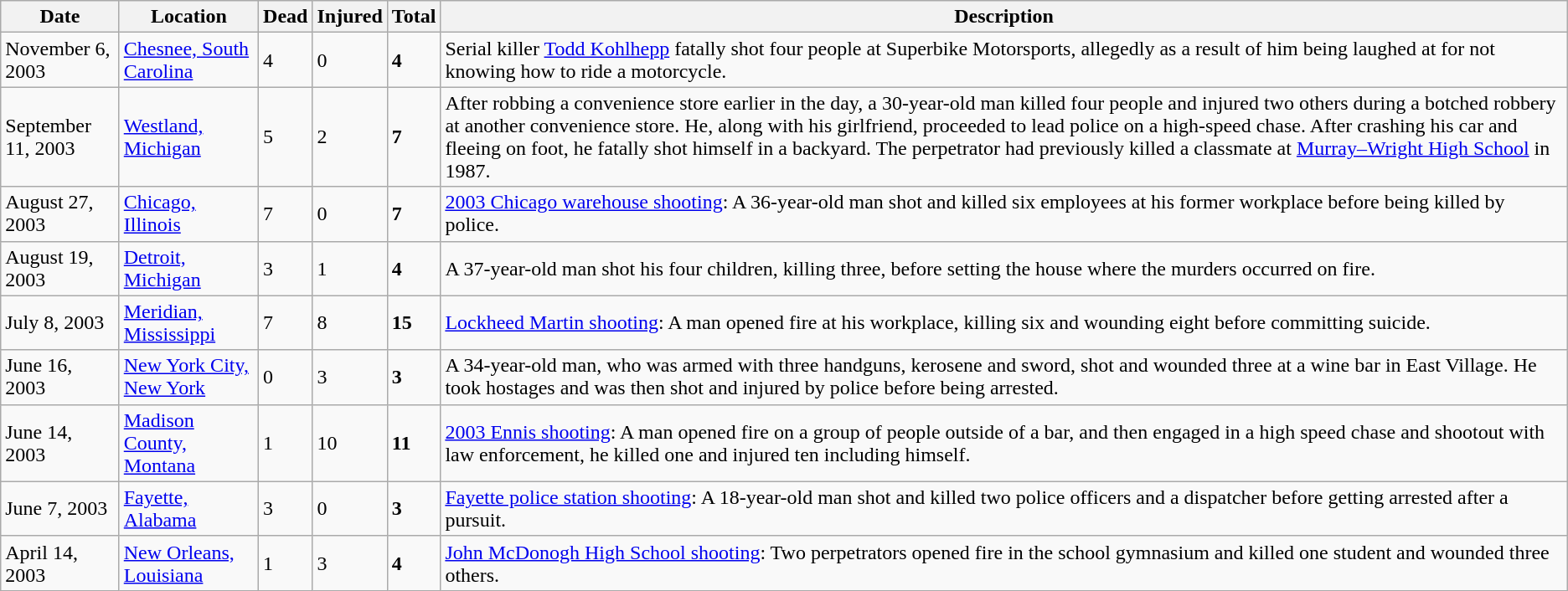<table class="wikitable sortable">
<tr>
<th>Date</th>
<th>Location</th>
<th>Dead</th>
<th>Injured</th>
<th>Total</th>
<th>Description</th>
</tr>
<tr>
<td>November 6, 2003</td>
<td><a href='#'>Chesnee, South Carolina</a></td>
<td>4</td>
<td>0</td>
<td><strong>4</strong></td>
<td>Serial killer <a href='#'>Todd Kohlhepp</a> fatally shot four people at Superbike Motorsports, allegedly as a result of him being laughed at for not knowing how to ride a motorcycle.</td>
</tr>
<tr>
<td>September 11, 2003</td>
<td><a href='#'>Westland, Michigan</a></td>
<td>5</td>
<td>2</td>
<td><strong>7</strong></td>
<td>After robbing a convenience store earlier in the day, a 30-year-old man killed four people and injured two others during a botched robbery at another convenience store. He, along with his girlfriend, proceeded to lead police on a high-speed chase. After crashing his car and fleeing on foot, he fatally shot himself in a backyard. The perpetrator had previously killed a classmate at <a href='#'>Murray–Wright High School</a> in 1987.</td>
</tr>
<tr>
<td>August 27, 2003</td>
<td><a href='#'>Chicago, Illinois</a></td>
<td>7</td>
<td>0</td>
<td><strong>7</strong></td>
<td><a href='#'>2003 Chicago warehouse shooting</a>: A 36-year-old man shot and killed six employees at his former workplace before being killed by police.</td>
</tr>
<tr>
<td>August 19, 2003</td>
<td><a href='#'>Detroit, Michigan</a></td>
<td>3</td>
<td>1</td>
<td><strong>4</strong></td>
<td>A 37-year-old man shot his four children, killing three, before setting the house where the murders occurred on fire.</td>
</tr>
<tr>
<td>July 8, 2003</td>
<td><a href='#'>Meridian, Mississippi</a></td>
<td>7</td>
<td>8</td>
<td><strong>15</strong></td>
<td><a href='#'>Lockheed Martin shooting</a>: A man opened fire at his workplace, killing six and wounding eight before committing suicide.</td>
</tr>
<tr>
<td>June 16, 2003</td>
<td><a href='#'>New York City, New York</a></td>
<td>0</td>
<td>3</td>
<td><strong>3</strong></td>
<td>A 34-year-old man, who was armed with three handguns, kerosene and sword,  shot and wounded three at a wine bar in East Village. He took hostages and was then shot and injured by police before being arrested.</td>
</tr>
<tr>
<td>June 14, 2003</td>
<td><a href='#'>Madison County, Montana</a></td>
<td>1</td>
<td>10</td>
<td><strong>11</strong></td>
<td><a href='#'>2003 Ennis shooting</a>: A man opened fire on a group of people outside of a bar, and then engaged in a high speed chase and shootout with law enforcement, he killed one and injured ten including himself.</td>
</tr>
<tr>
<td>June 7, 2003</td>
<td><a href='#'>Fayette, Alabama</a></td>
<td>3</td>
<td>0</td>
<td><strong>3</strong></td>
<td><a href='#'>Fayette police station shooting</a>: A 18-year-old man shot and killed two police officers and a dispatcher before getting arrested after a pursuit.</td>
</tr>
<tr>
<td>April 14, 2003</td>
<td><a href='#'>New Orleans, Louisiana</a></td>
<td>1</td>
<td>3</td>
<td><strong>4</strong></td>
<td><a href='#'>John McDonogh High School shooting</a>: Two perpetrators opened fire in the school gymnasium and killed one student and wounded three others.</td>
</tr>
</table>
